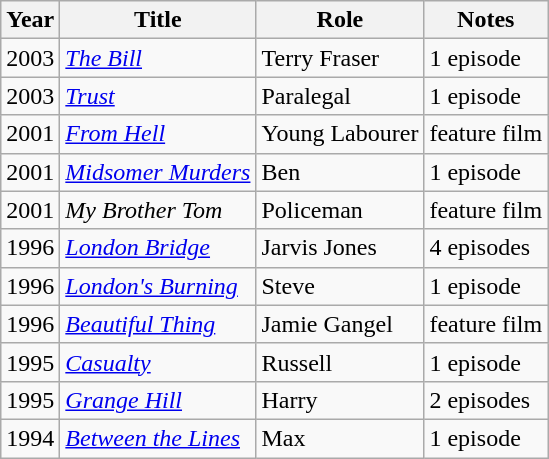<table class="wikitable">
<tr>
<th>Year</th>
<th>Title</th>
<th>Role</th>
<th>Notes</th>
</tr>
<tr>
<td>2003</td>
<td><em><a href='#'>The Bill</a></em></td>
<td>Terry Fraser</td>
<td>1 episode</td>
</tr>
<tr>
<td>2003</td>
<td><em><a href='#'>Trust</a></em></td>
<td>Paralegal</td>
<td>1 episode</td>
</tr>
<tr>
<td>2001</td>
<td><em><a href='#'>From Hell</a></em></td>
<td>Young Labourer</td>
<td>feature film</td>
</tr>
<tr>
<td>2001</td>
<td><em><a href='#'>Midsomer Murders</a></em></td>
<td>Ben</td>
<td>1 episode</td>
</tr>
<tr>
<td>2001</td>
<td><em>My Brother Tom</em></td>
<td>Policeman</td>
<td>feature film</td>
</tr>
<tr>
<td>1996</td>
<td><em><a href='#'>London Bridge</a></em></td>
<td>Jarvis Jones</td>
<td>4 episodes</td>
</tr>
<tr>
<td>1996</td>
<td><em><a href='#'>London's Burning</a></em></td>
<td>Steve</td>
<td>1 episode</td>
</tr>
<tr>
<td>1996</td>
<td><em><a href='#'>Beautiful Thing</a></em></td>
<td>Jamie Gangel</td>
<td>feature film</td>
</tr>
<tr>
<td>1995</td>
<td><em><a href='#'>Casualty</a></em></td>
<td>Russell</td>
<td>1 episode</td>
</tr>
<tr>
<td>1995</td>
<td><em><a href='#'>Grange Hill</a></em></td>
<td>Harry</td>
<td>2 episodes</td>
</tr>
<tr>
<td>1994</td>
<td><em><a href='#'>Between the Lines</a></em></td>
<td>Max</td>
<td>1 episode</td>
</tr>
</table>
